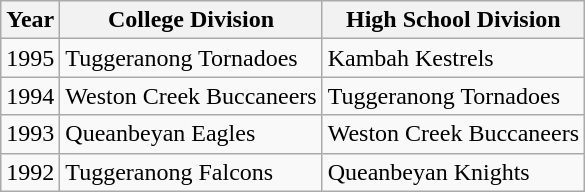<table class="wikitable">
<tr>
<th>Year</th>
<th>College Division</th>
<th>High School Division</th>
</tr>
<tr>
<td>1995</td>
<td>Tuggeranong Tornadoes</td>
<td>Kambah Kestrels</td>
</tr>
<tr>
<td>1994</td>
<td>Weston Creek Buccaneers</td>
<td>Tuggeranong Tornadoes</td>
</tr>
<tr>
<td>1993</td>
<td>Queanbeyan Eagles</td>
<td>Weston Creek Buccaneers</td>
</tr>
<tr>
<td>1992</td>
<td>Tuggeranong Falcons</td>
<td>Queanbeyan Knights</td>
</tr>
</table>
